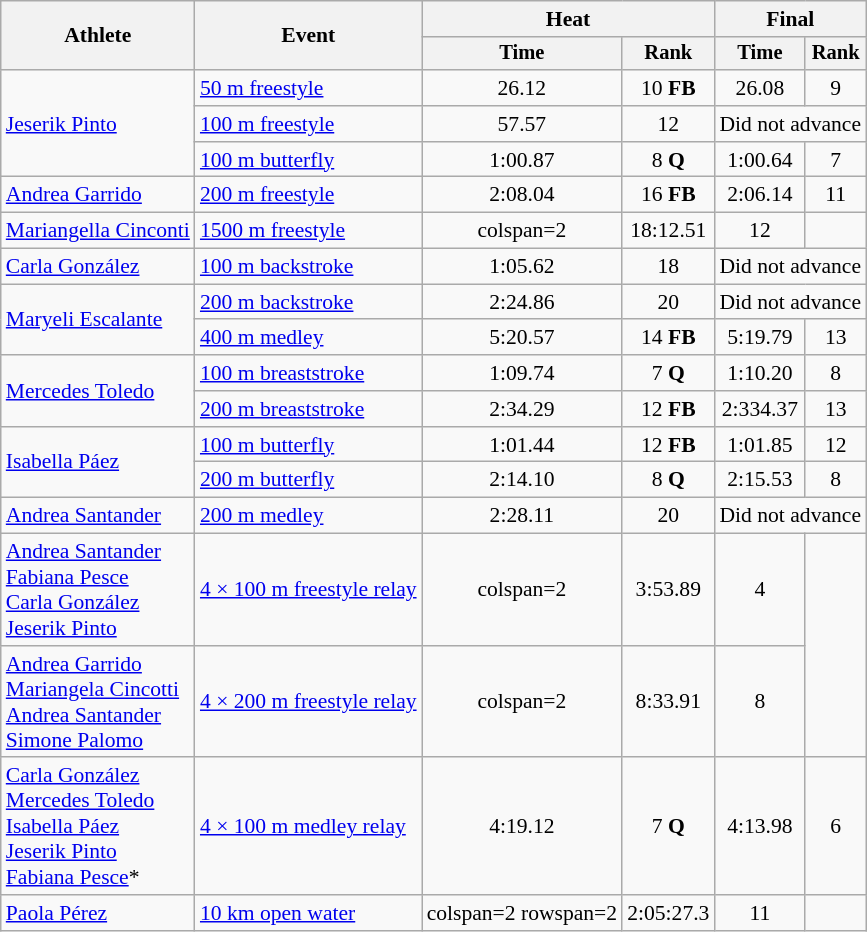<table class=wikitable style=font-size:90%;text-align:center>
<tr>
<th rowspan=2>Athlete</th>
<th rowspan=2>Event</th>
<th colspan=2>Heat</th>
<th colspan=2>Final</th>
</tr>
<tr style=font-size:95%>
<th>Time</th>
<th>Rank</th>
<th>Time</th>
<th>Rank</th>
</tr>
<tr>
<td align=left rowspan=3><a href='#'>Jeserik Pinto</a></td>
<td align=left><a href='#'>50 m freestyle</a></td>
<td>26.12</td>
<td>10 <strong>FB</strong></td>
<td>26.08</td>
<td>9</td>
</tr>
<tr>
<td align=left><a href='#'>100 m freestyle</a></td>
<td>57.57</td>
<td>12</td>
<td colspan=2>Did not advance</td>
</tr>
<tr>
<td align=left><a href='#'>100 m butterfly</a></td>
<td>1:00.87</td>
<td>8 <strong>Q</strong></td>
<td>1:00.64</td>
<td>7</td>
</tr>
<tr>
<td align=left><a href='#'>Andrea Garrido</a></td>
<td align=left><a href='#'>200 m freestyle</a></td>
<td>2:08.04</td>
<td>16 <strong>FB</strong></td>
<td>2:06.14</td>
<td>11</td>
</tr>
<tr>
<td align=left><a href='#'>Mariangella Cinconti</a></td>
<td align=left><a href='#'>1500 m freestyle</a></td>
<td>colspan=2 </td>
<td>18:12.51</td>
<td>12</td>
</tr>
<tr>
<td align=left><a href='#'>Carla González</a></td>
<td align=left><a href='#'>100 m backstroke</a></td>
<td>1:05.62</td>
<td>18</td>
<td colspan=2>Did not advance</td>
</tr>
<tr>
<td align=left rowspan=2><a href='#'>Maryeli Escalante</a></td>
<td align=left><a href='#'>200 m backstroke</a></td>
<td>2:24.86</td>
<td>20</td>
<td colspan=2>Did not advance</td>
</tr>
<tr>
<td align=left><a href='#'>400 m medley</a></td>
<td>5:20.57</td>
<td>14 <strong>FB</strong></td>
<td>5:19.79</td>
<td>13</td>
</tr>
<tr>
<td align=left rowspan=2><a href='#'>Mercedes Toledo</a></td>
<td align=left><a href='#'>100 m breaststroke</a></td>
<td>1:09.74</td>
<td>7 <strong>Q</strong></td>
<td>1:10.20</td>
<td>8</td>
</tr>
<tr>
<td align=left><a href='#'>200 m breaststroke</a></td>
<td>2:34.29</td>
<td>12 <strong>FB</strong></td>
<td>2:334.37</td>
<td>13</td>
</tr>
<tr>
<td align=left rowspan=2><a href='#'>Isabella Páez</a></td>
<td align=left><a href='#'>100 m butterfly</a></td>
<td>1:01.44</td>
<td>12 <strong>FB</strong></td>
<td>1:01.85</td>
<td>12</td>
</tr>
<tr>
<td align=left><a href='#'>200 m butterfly</a></td>
<td>2:14.10</td>
<td>8 <strong>Q</strong></td>
<td>2:15.53</td>
<td>8</td>
</tr>
<tr>
<td align=left><a href='#'>Andrea Santander</a></td>
<td align=left><a href='#'>200 m medley</a></td>
<td>2:28.11</td>
<td>20</td>
<td colspan=2>Did not advance</td>
</tr>
<tr>
<td align=left><a href='#'>Andrea Santander</a><br><a href='#'>Fabiana Pesce</a><br><a href='#'>Carla González</a><br><a href='#'>Jeserik Pinto</a></td>
<td align=left><a href='#'>4 × 100 m freestyle relay</a></td>
<td>colspan=2 </td>
<td>3:53.89</td>
<td>4</td>
</tr>
<tr>
<td align=left><a href='#'>Andrea Garrido</a><br><a href='#'>Mariangela Cincotti</a><br><a href='#'>Andrea Santander</a><br><a href='#'>Simone Palomo</a></td>
<td align=left><a href='#'>4 × 200 m freestyle relay</a></td>
<td>colspan=2 </td>
<td>8:33.91</td>
<td>8</td>
</tr>
<tr>
<td align=left><a href='#'>Carla González</a><br><a href='#'>Mercedes Toledo</a><br><a href='#'>Isabella Páez</a><br><a href='#'>Jeserik Pinto</a><br><a href='#'>Fabiana Pesce</a>*</td>
<td align=left><a href='#'>4 × 100 m medley relay</a></td>
<td>4:19.12</td>
<td>7 <strong>Q</strong></td>
<td>4:13.98</td>
<td>6</td>
</tr>
<tr>
<td align=left><a href='#'>Paola Pérez</a></td>
<td align=left rowspan=2><a href='#'>10 km open water</a></td>
<td>colspan=2 rowspan=2 </td>
<td>2:05:27.3</td>
<td>11</td>
</tr>
</table>
